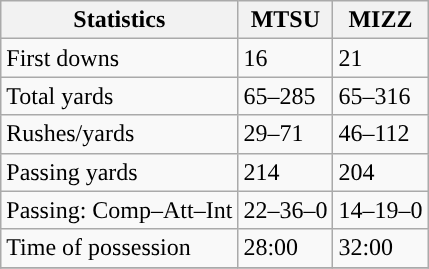<table class="wikitable" style="float: left;">
<tr>
<th>Statistics</th>
<th>MTSU</th>
<th>MIZZ</th>
</tr>
<tr>
<td>First downs</td>
<td>16</td>
<td>21</td>
</tr>
<tr>
<td>Total yards</td>
<td>65–285</td>
<td>65–316</td>
</tr>
<tr>
<td>Rushes/yards</td>
<td>29–71</td>
<td>46–112</td>
</tr>
<tr>
<td>Passing yards</td>
<td>214</td>
<td>204</td>
</tr>
<tr>
<td>Passing: Comp–Att–Int</td>
<td>22–36–0</td>
<td>14–19–0</td>
</tr>
<tr>
<td>Time of possession</td>
<td>28:00</td>
<td>32:00</td>
</tr>
<tr>
</tr>
</table>
